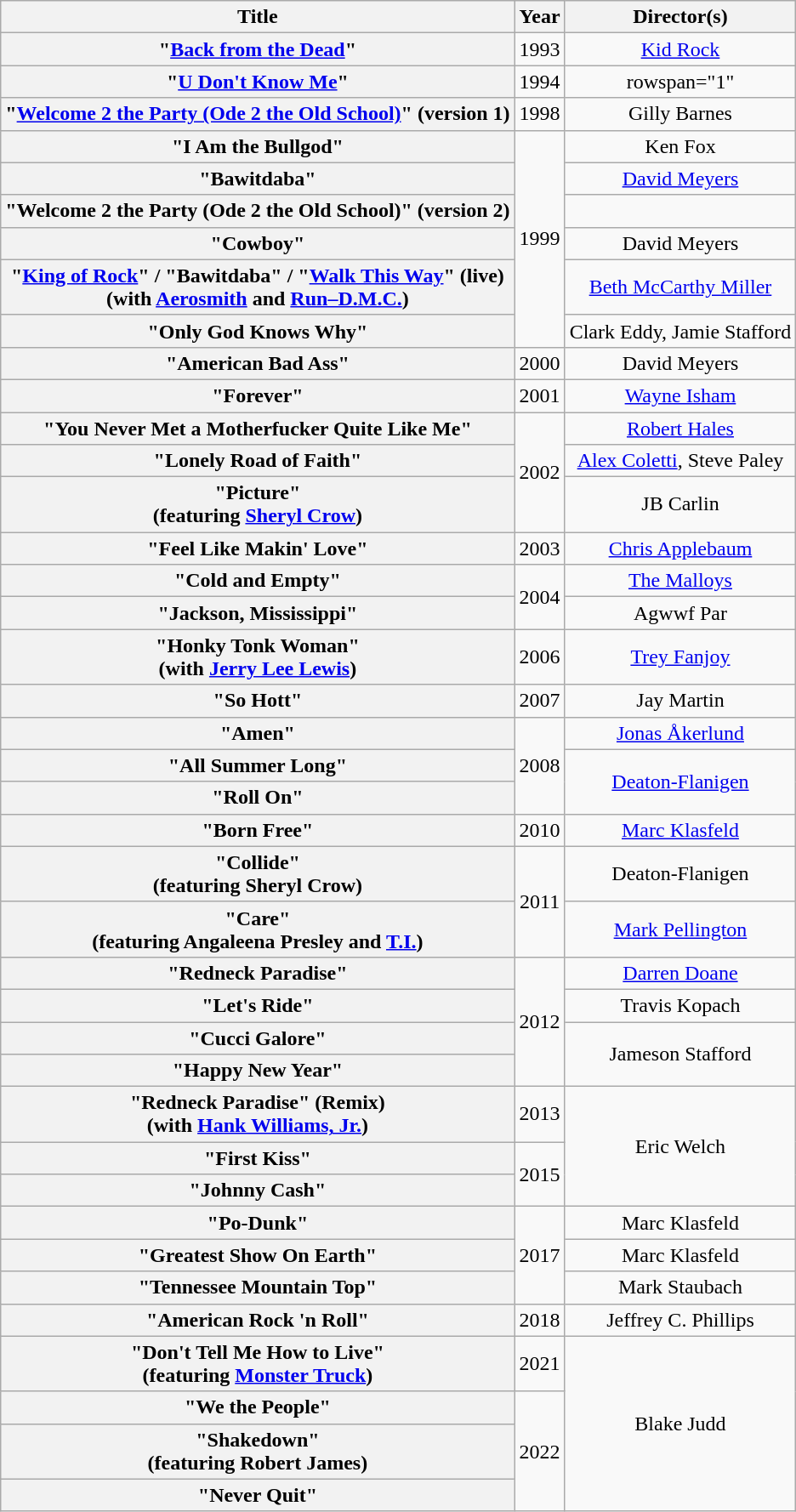<table class="wikitable plainrowheaders" style="text-align:center;">
<tr>
<th scope="col">Title</th>
<th scope="col">Year</th>
<th scope="col">Director(s)</th>
</tr>
<tr>
<th scope="row">"<a href='#'>Back from the Dead</a>"</th>
<td>1993</td>
<td><a href='#'>Kid Rock</a></td>
</tr>
<tr>
<th scope="row">"<a href='#'>U Don't Know Me</a>"</th>
<td>1994</td>
<td>rowspan="1" </td>
</tr>
<tr>
<th scope="row">"<a href='#'>Welcome 2 the Party (Ode 2 the Old School)</a>" (version 1)</th>
<td>1998</td>
<td>Gilly Barnes</td>
</tr>
<tr>
<th scope="row">"I Am the Bullgod"</th>
<td rowspan="6">1999</td>
<td>Ken Fox</td>
</tr>
<tr>
<th scope="row">"Bawitdaba"</th>
<td><a href='#'>David Meyers</a></td>
</tr>
<tr>
<th scope="row">"Welcome 2 the Party (Ode 2 the Old School)" (version 2)</th>
<td></td>
</tr>
<tr>
<th scope="row">"Cowboy"</th>
<td>David Meyers</td>
</tr>
<tr>
<th scope="row">"<a href='#'>King of Rock</a>" / "Bawitdaba" / "<a href='#'>Walk This Way</a>" (live)<br><span>(with <a href='#'>Aerosmith</a> and <a href='#'>Run–D.M.C.</a>)</span></th>
<td><a href='#'>Beth McCarthy Miller</a></td>
</tr>
<tr>
<th scope="row">"Only God Knows Why"</th>
<td>Clark Eddy, Jamie Stafford</td>
</tr>
<tr>
<th scope="row">"American Bad Ass"</th>
<td>2000</td>
<td>David Meyers</td>
</tr>
<tr>
<th scope="row">"Forever"</th>
<td>2001</td>
<td><a href='#'>Wayne Isham</a></td>
</tr>
<tr>
<th scope="row">"You Never Met a Motherfucker Quite Like Me"</th>
<td rowspan="3">2002</td>
<td><a href='#'>Robert Hales</a></td>
</tr>
<tr>
<th scope="row">"Lonely Road of Faith"</th>
<td><a href='#'>Alex Coletti</a>, Steve Paley</td>
</tr>
<tr>
<th scope="row">"Picture"<br><span>(featuring <a href='#'>Sheryl Crow</a>)</span></th>
<td>JB Carlin</td>
</tr>
<tr>
<th scope="row">"Feel Like Makin' Love"</th>
<td>2003</td>
<td><a href='#'>Chris Applebaum</a></td>
</tr>
<tr>
<th scope="row">"Cold and Empty"</th>
<td rowspan="2">2004</td>
<td><a href='#'>The Malloys</a></td>
</tr>
<tr>
<th scope="row">"Jackson, Mississippi"</th>
<td>Agwwf Par</td>
</tr>
<tr>
<th scope="row">"Honky Tonk Woman"<br><span>(with <a href='#'>Jerry Lee Lewis</a>)</span></th>
<td>2006</td>
<td><a href='#'>Trey Fanjoy</a></td>
</tr>
<tr>
<th scope="row">"So Hott"</th>
<td>2007</td>
<td>Jay Martin</td>
</tr>
<tr>
<th scope="row">"Amen"</th>
<td rowspan="3">2008</td>
<td><a href='#'>Jonas Åkerlund</a></td>
</tr>
<tr>
<th scope="row">"All Summer Long"</th>
<td rowspan="2"><a href='#'>Deaton-Flanigen</a></td>
</tr>
<tr>
<th scope="row">"Roll On"</th>
</tr>
<tr>
<th scope="row">"Born Free"</th>
<td>2010</td>
<td><a href='#'>Marc Klasfeld</a></td>
</tr>
<tr>
<th scope="row">"Collide"<br><span>(featuring Sheryl Crow)</span></th>
<td rowspan="2">2011</td>
<td>Deaton-Flanigen</td>
</tr>
<tr>
<th scope="row">"Care"<br><span>(featuring Angaleena Presley and <a href='#'>T.I.</a>)</span></th>
<td><a href='#'>Mark Pellington</a></td>
</tr>
<tr>
<th scope="row">"Redneck Paradise"</th>
<td rowspan="4">2012</td>
<td><a href='#'>Darren Doane</a></td>
</tr>
<tr>
<th scope="row">"Let's Ride"</th>
<td>Travis Kopach</td>
</tr>
<tr>
<th scope="row">"Cucci Galore"</th>
<td rowspan="2">Jameson Stafford</td>
</tr>
<tr>
<th scope="row">"Happy New Year"</th>
</tr>
<tr>
<th scope="row">"Redneck Paradise" (Remix)<br><span>(with <a href='#'>Hank Williams, Jr.</a>)</span></th>
<td>2013</td>
<td rowspan="3">Eric Welch</td>
</tr>
<tr>
<th scope="row">"First Kiss"</th>
<td rowspan="2">2015</td>
</tr>
<tr>
<th scope="row">"Johnny Cash"</th>
</tr>
<tr>
<th scope="row">"Po-Dunk"</th>
<td rowspan="3">2017</td>
<td>Marc Klasfeld</td>
</tr>
<tr>
<th scope="row">"Greatest Show On Earth"</th>
<td>Marc Klasfeld</td>
</tr>
<tr>
<th scope="row">"Tennessee Mountain Top"</th>
<td>Mark Staubach</td>
</tr>
<tr>
<th scope="row">"American Rock 'n Roll"</th>
<td>2018</td>
<td>Jeffrey C. Phillips</td>
</tr>
<tr>
<th scope="row">"Don't Tell Me How to Live"<br><span>(featuring <a href='#'>Monster Truck</a>)</span></th>
<td>2021</td>
<td rowspan="4">Blake Judd</td>
</tr>
<tr>
<th scope="row">"We the People"</th>
<td rowspan="3">2022</td>
</tr>
<tr>
<th scope="row">"Shakedown"<br><span>(featuring Robert James)</span></th>
</tr>
<tr>
<th scope="row">"Never Quit"</th>
</tr>
</table>
